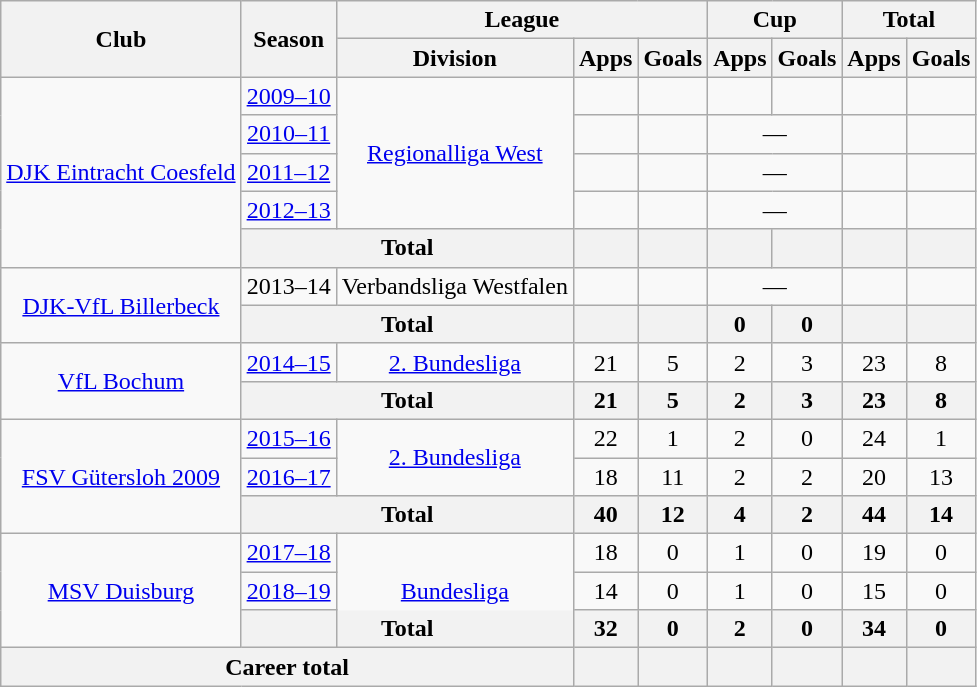<table class="wikitable" style="text-align:center">
<tr>
<th rowspan="2">Club</th>
<th rowspan="2">Season</th>
<th colspan="3">League</th>
<th colspan="2">Cup</th>
<th colspan="2">Total</th>
</tr>
<tr>
<th>Division</th>
<th>Apps</th>
<th>Goals</th>
<th>Apps</th>
<th>Goals</th>
<th>Apps</th>
<th>Goals</th>
</tr>
<tr>
<td rowspan="5"><a href='#'>DJK Eintracht Coesfeld</a></td>
<td><a href='#'>2009–10</a></td>
<td rowspan="4"><a href='#'>Regionalliga West</a></td>
<td></td>
<td></td>
<td></td>
<td></td>
<td></td>
<td></td>
</tr>
<tr>
<td><a href='#'>2010–11</a></td>
<td></td>
<td></td>
<td colspan="2">—</td>
<td></td>
<td></td>
</tr>
<tr>
<td><a href='#'>2011–12</a></td>
<td></td>
<td></td>
<td colspan="2">—</td>
<td></td>
<td></td>
</tr>
<tr>
<td><a href='#'>2012–13</a></td>
<td></td>
<td></td>
<td colspan="2">—</td>
<td></td>
<td></td>
</tr>
<tr>
<th colspan=2>Total</th>
<th></th>
<th></th>
<th></th>
<th></th>
<th></th>
<th></th>
</tr>
<tr>
<td rowspan="2"><a href='#'>DJK-VfL Billerbeck</a></td>
<td>2013–14</td>
<td>Verbandsliga Westfalen</td>
<td></td>
<td></td>
<td colspan="2">—</td>
<td></td>
<td></td>
</tr>
<tr>
<th colspan=2>Total</th>
<th></th>
<th></th>
<th>0</th>
<th>0</th>
<th></th>
<th></th>
</tr>
<tr>
<td rowspan="2"><a href='#'>VfL Bochum</a></td>
<td><a href='#'>2014–15</a></td>
<td><a href='#'>2. Bundesliga</a></td>
<td>21</td>
<td>5</td>
<td>2</td>
<td>3</td>
<td>23</td>
<td>8</td>
</tr>
<tr>
<th colspan=2>Total</th>
<th>21</th>
<th>5</th>
<th>2</th>
<th>3</th>
<th>23</th>
<th>8</th>
</tr>
<tr>
<td rowspan="3"><a href='#'>FSV Gütersloh 2009</a></td>
<td><a href='#'>2015–16</a></td>
<td rowspan="2"><a href='#'>2. Bundesliga</a></td>
<td>22</td>
<td>1</td>
<td>2</td>
<td>0</td>
<td>24</td>
<td>1</td>
</tr>
<tr>
<td><a href='#'>2016–17</a></td>
<td>18</td>
<td>11</td>
<td>2</td>
<td>2</td>
<td>20</td>
<td>13</td>
</tr>
<tr>
<th colspan=2>Total</th>
<th>40</th>
<th>12</th>
<th>4</th>
<th>2</th>
<th>44</th>
<th>14</th>
</tr>
<tr>
<td rowspan="3"><a href='#'>MSV Duisburg</a></td>
<td><a href='#'>2017–18</a></td>
<td rowspan="3"><a href='#'>Bundesliga</a></td>
<td>18</td>
<td>0</td>
<td>1</td>
<td>0</td>
<td>19</td>
<td>0</td>
</tr>
<tr>
<td><a href='#'>2018–19</a></td>
<td>14</td>
<td>0</td>
<td>1</td>
<td>0</td>
<td>15</td>
<td>0</td>
</tr>
<tr>
<th colspan=2>Total</th>
<th>32</th>
<th>0</th>
<th>2</th>
<th>0</th>
<th>34</th>
<th>0</th>
</tr>
<tr>
<th colspan=3>Career total</th>
<th></th>
<th></th>
<th></th>
<th></th>
<th></th>
<th></th>
</tr>
</table>
